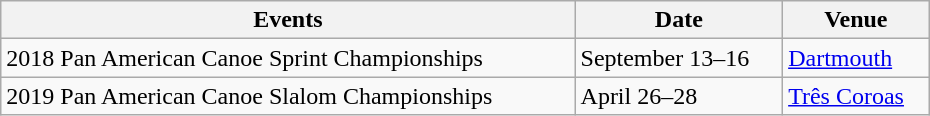<table class="wikitable" width=620>
<tr>
<th>Events</th>
<th>Date</th>
<th>Venue</th>
</tr>
<tr>
<td>2018 Pan American Canoe Sprint Championships</td>
<td>September 13–16</td>
<td> <a href='#'>Dartmouth</a></td>
</tr>
<tr>
<td>2019 Pan American Canoe Slalom Championships</td>
<td>April 26–28</td>
<td> <a href='#'>Três Coroas</a></td>
</tr>
</table>
